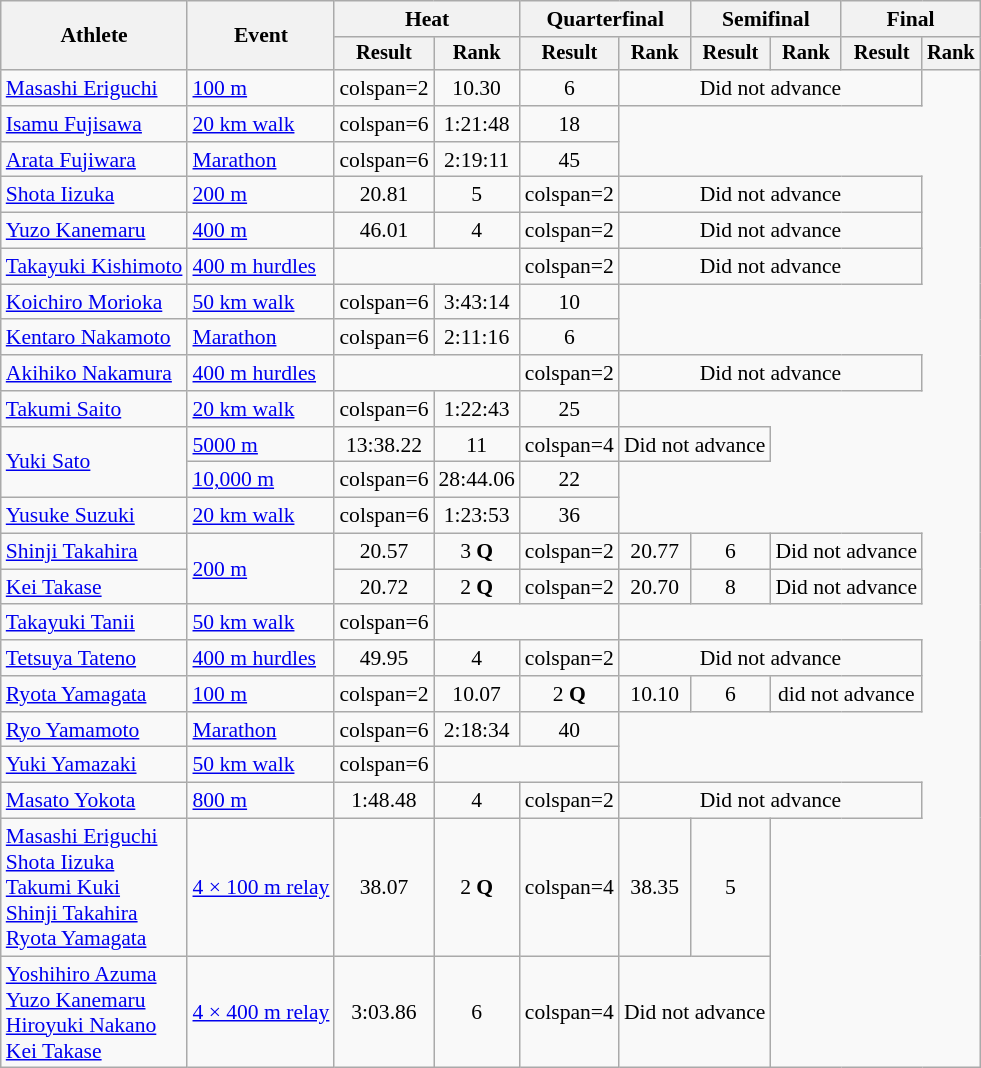<table class=wikitable style="font-size:90%">
<tr>
<th rowspan="2">Athlete</th>
<th rowspan="2">Event</th>
<th colspan="2">Heat</th>
<th colspan="2">Quarterfinal</th>
<th colspan="2">Semifinal</th>
<th colspan="2">Final</th>
</tr>
<tr style="font-size:95%">
<th>Result</th>
<th>Rank</th>
<th>Result</th>
<th>Rank</th>
<th>Result</th>
<th>Rank</th>
<th>Result</th>
<th>Rank</th>
</tr>
<tr align=center>
<td align=left><a href='#'>Masashi Eriguchi</a></td>
<td align=left><a href='#'>100 m</a></td>
<td>colspan=2 </td>
<td>10.30</td>
<td>6</td>
<td colspan="4">Did not advance</td>
</tr>
<tr align=center>
<td align=left><a href='#'>Isamu Fujisawa</a></td>
<td align=left><a href='#'>20 km walk</a></td>
<td>colspan=6 </td>
<td>1:21:48</td>
<td>18</td>
</tr>
<tr align=center>
<td align=left><a href='#'>Arata Fujiwara</a></td>
<td align=left><a href='#'>Marathon</a></td>
<td>colspan=6 </td>
<td>2:19:11</td>
<td>45</td>
</tr>
<tr align=center>
<td align=left><a href='#'>Shota Iizuka</a></td>
<td align=left><a href='#'>200 m</a></td>
<td>20.81</td>
<td>5</td>
<td>colspan=2 </td>
<td colspan=4>Did not advance</td>
</tr>
<tr align=center>
<td align=left><a href='#'>Yuzo Kanemaru</a></td>
<td align=left><a href='#'>400 m</a></td>
<td>46.01</td>
<td>4</td>
<td>colspan=2 </td>
<td colspan=4>Did not advance</td>
</tr>
<tr align=center>
<td align=left><a href='#'>Takayuki Kishimoto</a></td>
<td align=left><a href='#'>400 m hurdles</a></td>
<td colspan=2></td>
<td>colspan=2 </td>
<td colspan=4>Did not advance</td>
</tr>
<tr align=center>
<td align=left><a href='#'>Koichiro Morioka</a></td>
<td align=left><a href='#'>50 km walk</a></td>
<td>colspan=6 </td>
<td>3:43:14</td>
<td>10</td>
</tr>
<tr align=center>
<td align=left><a href='#'>Kentaro Nakamoto</a></td>
<td align=left><a href='#'>Marathon</a></td>
<td>colspan=6 </td>
<td>2:11:16</td>
<td>6</td>
</tr>
<tr align=center>
<td align=left><a href='#'>Akihiko Nakamura</a></td>
<td align=left><a href='#'>400 m hurdles</a></td>
<td colspan=2></td>
<td>colspan=2 </td>
<td colspan=4>Did not advance</td>
</tr>
<tr align=center>
<td align=left><a href='#'>Takumi Saito</a></td>
<td align=left><a href='#'>20 km walk</a></td>
<td>colspan=6 </td>
<td>1:22:43</td>
<td>25</td>
</tr>
<tr align=center>
<td align=left rowspan=2><a href='#'>Yuki Sato</a></td>
<td align=left><a href='#'>5000 m</a></td>
<td>13:38.22</td>
<td>11</td>
<td>colspan=4 </td>
<td colspan=2>Did not advance</td>
</tr>
<tr align=center>
<td align=left><a href='#'>10,000 m</a></td>
<td>colspan=6 </td>
<td>28:44.06</td>
<td>22</td>
</tr>
<tr align=center>
<td align=left><a href='#'>Yusuke Suzuki</a></td>
<td align=left><a href='#'>20 km walk</a></td>
<td>colspan=6 </td>
<td>1:23:53</td>
<td>36</td>
</tr>
<tr align=center>
<td align=left><a href='#'>Shinji Takahira</a></td>
<td align=left rowspan=2><a href='#'>200 m</a></td>
<td>20.57</td>
<td>3 <strong>Q</strong></td>
<td>colspan=2 </td>
<td>20.77</td>
<td>6</td>
<td colspan=2>Did not advance</td>
</tr>
<tr align=center>
<td align=left><a href='#'>Kei Takase</a></td>
<td>20.72</td>
<td>2 <strong>Q</strong></td>
<td>colspan=2 </td>
<td>20.70</td>
<td>8</td>
<td colspan=2>Did not advance</td>
</tr>
<tr align=center>
<td align=left><a href='#'>Takayuki Tanii</a></td>
<td align=left><a href='#'>50 km walk</a></td>
<td>colspan=6 </td>
<td colspan=2></td>
</tr>
<tr align=center>
<td align=left><a href='#'>Tetsuya Tateno</a></td>
<td align=left><a href='#'>400 m hurdles</a></td>
<td>49.95</td>
<td>4</td>
<td>colspan=2 </td>
<td colspan=4>Did not advance</td>
</tr>
<tr align=center>
<td align="left"><a href='#'>Ryota Yamagata</a></td>
<td align=left><a href='#'>100 m</a></td>
<td>colspan=2 </td>
<td>10.07</td>
<td>2 <strong>Q</strong></td>
<td>10.10</td>
<td>6</td>
<td colspan="2">did not advance</td>
</tr>
<tr align=center>
<td align=left><a href='#'>Ryo Yamamoto</a></td>
<td align=left><a href='#'>Marathon</a></td>
<td>colspan=6 </td>
<td>2:18:34</td>
<td>40</td>
</tr>
<tr align=center>
<td align=left><a href='#'>Yuki Yamazaki</a></td>
<td align=left><a href='#'>50 km walk</a></td>
<td>colspan=6 </td>
<td colspan=2></td>
</tr>
<tr align=center>
<td align=left><a href='#'>Masato Yokota</a></td>
<td align=left><a href='#'>800 m</a></td>
<td>1:48.48</td>
<td>4</td>
<td>colspan=2 </td>
<td colspan=4>Did not advance</td>
</tr>
<tr align=center>
<td align=left><a href='#'>Masashi Eriguchi</a><br><a href='#'>Shota Iizuka</a><br><a href='#'>Takumi Kuki</a><br><a href='#'>Shinji Takahira</a><br><a href='#'>Ryota Yamagata</a></td>
<td align=left><a href='#'>4 × 100 m relay</a></td>
<td>38.07</td>
<td>2 <strong>Q</strong></td>
<td>colspan=4 </td>
<td>38.35</td>
<td>5</td>
</tr>
<tr align=center>
<td align=left><a href='#'>Yoshihiro Azuma</a><br><a href='#'>Yuzo Kanemaru</a><br><a href='#'>Hiroyuki Nakano</a><br><a href='#'>Kei Takase</a></td>
<td align=left><a href='#'>4 × 400 m relay</a></td>
<td>3:03.86</td>
<td>6</td>
<td>colspan=4 </td>
<td colspan=2>Did not advance</td>
</tr>
</table>
